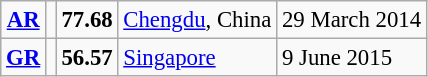<table class="wikitable" style="font-size:95%; position:relative;">
<tr>
<td align=center><strong><a href='#'>AR</a></strong></td>
<td></td>
<td><strong>77.68</strong></td>
<td><a href='#'>Chengdu</a>, China</td>
<td>29 March 2014</td>
</tr>
<tr>
<td align=center><strong><a href='#'>GR</a></strong></td>
<td></td>
<td><strong>56.57</strong></td>
<td><a href='#'>Singapore</a></td>
<td>9 June 2015</td>
</tr>
</table>
